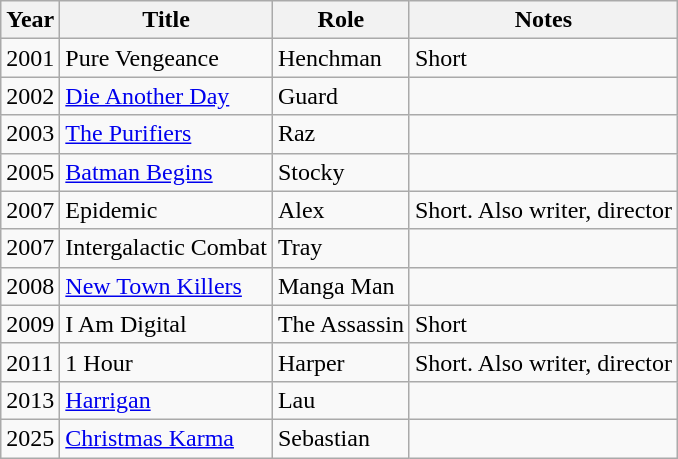<table class="wikitable">
<tr>
<th>Year</th>
<th>Title</th>
<th>Role</th>
<th>Notes</th>
</tr>
<tr>
<td>2001</td>
<td>Pure Vengeance</td>
<td>Henchman</td>
<td>Short</td>
</tr>
<tr>
<td>2002</td>
<td><a href='#'>Die Another Day</a></td>
<td>Guard</td>
<td></td>
</tr>
<tr>
<td>2003</td>
<td><a href='#'>The Purifiers</a></td>
<td>Raz</td>
<td></td>
</tr>
<tr>
<td>2005</td>
<td><a href='#'>Batman Begins</a></td>
<td>Stocky</td>
<td></td>
</tr>
<tr>
<td>2007</td>
<td>Epidemic</td>
<td>Alex</td>
<td>Short. Also writer, director</td>
</tr>
<tr>
<td>2007</td>
<td>Intergalactic Combat</td>
<td>Tray</td>
<td></td>
</tr>
<tr>
<td>2008</td>
<td><a href='#'>New Town Killers</a></td>
<td>Manga Man</td>
<td></td>
</tr>
<tr>
<td>2009</td>
<td>I Am Digital</td>
<td>The Assassin</td>
<td>Short</td>
</tr>
<tr>
<td>2011</td>
<td>1 Hour</td>
<td>Harper</td>
<td>Short. Also writer, director</td>
</tr>
<tr>
<td>2013</td>
<td><a href='#'>Harrigan</a></td>
<td>Lau</td>
<td></td>
</tr>
<tr>
<td>2025</td>
<td><a href='#'>Christmas Karma</a></td>
<td>Sebastian</td>
<td></td>
</tr>
</table>
